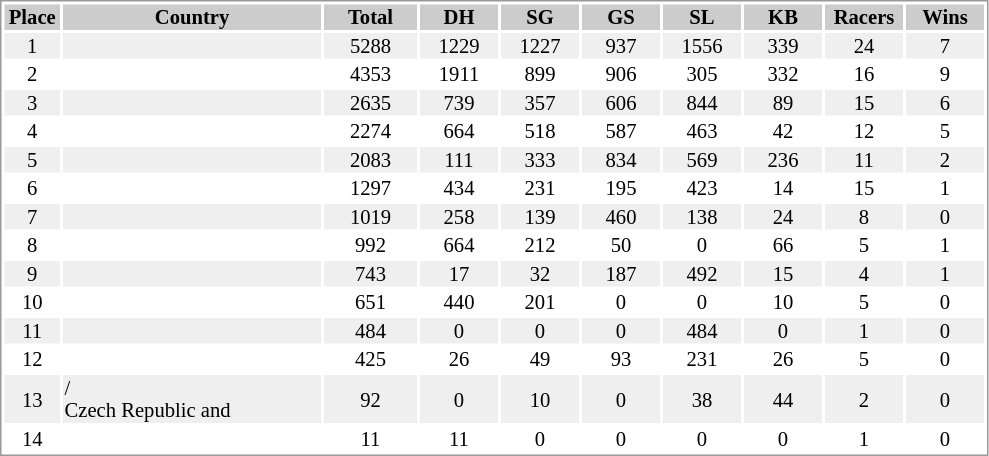<table border="0" style="border: 1px solid #999; background-color:#FFFFFF; text-align:center; font-size:86%; line-height:15px;">
<tr align="center" bgcolor="#CCCCCC">
<th width=35>Place</th>
<th width=170>Country</th>
<th width=60>Total</th>
<th width=50>DH</th>
<th width=50>SG</th>
<th width=50>GS</th>
<th width=50>SL</th>
<th width=50>KB</th>
<th width=50>Racers</th>
<th width=50>Wins</th>
</tr>
<tr bgcolor="#EFEFEF">
<td>1</td>
<td align="left"></td>
<td>5288</td>
<td>1229</td>
<td>1227</td>
<td>937</td>
<td>1556</td>
<td>339</td>
<td>24</td>
<td>7</td>
</tr>
<tr>
<td>2</td>
<td align="left"></td>
<td>4353</td>
<td>1911</td>
<td>899</td>
<td>906</td>
<td>305</td>
<td>332</td>
<td>16</td>
<td>9</td>
</tr>
<tr bgcolor="#EFEFEF">
<td>3</td>
<td align="left"></td>
<td>2635</td>
<td>739</td>
<td>357</td>
<td>606</td>
<td>844</td>
<td>89</td>
<td>15</td>
<td>6</td>
</tr>
<tr>
<td>4</td>
<td align="left"></td>
<td>2274</td>
<td>664</td>
<td>518</td>
<td>587</td>
<td>463</td>
<td>42</td>
<td>12</td>
<td>5</td>
</tr>
<tr bgcolor="#EFEFEF">
<td>5</td>
<td align="left"></td>
<td>2083</td>
<td>111</td>
<td>333</td>
<td>834</td>
<td>569</td>
<td>236</td>
<td>11</td>
<td>2</td>
</tr>
<tr>
<td>6</td>
<td align="left"></td>
<td>1297</td>
<td>434</td>
<td>231</td>
<td>195</td>
<td>423</td>
<td>14</td>
<td>15</td>
<td>1</td>
</tr>
<tr bgcolor="#EFEFEF">
<td>7</td>
<td align="left"></td>
<td>1019</td>
<td>258</td>
<td>139</td>
<td>460</td>
<td>138</td>
<td>24</td>
<td>8</td>
<td>0</td>
</tr>
<tr>
<td>8</td>
<td align="left"></td>
<td>992</td>
<td>664</td>
<td>212</td>
<td>50</td>
<td>0</td>
<td>66</td>
<td>5</td>
<td>1</td>
</tr>
<tr bgcolor="#EFEFEF">
<td>9</td>
<td align="left"></td>
<td>743</td>
<td>17</td>
<td>32</td>
<td>187</td>
<td>492</td>
<td>15</td>
<td>4</td>
<td>1</td>
</tr>
<tr>
<td>10</td>
<td align="left"></td>
<td>651</td>
<td>440</td>
<td>201</td>
<td>0</td>
<td>0</td>
<td>10</td>
<td>5</td>
<td>0</td>
</tr>
<tr bgcolor="#EFEFEF">
<td>11</td>
<td align="left"></td>
<td>484</td>
<td>0</td>
<td>0</td>
<td>0</td>
<td>484</td>
<td>0</td>
<td>1</td>
<td>0</td>
</tr>
<tr>
<td>12</td>
<td align="left"></td>
<td>425</td>
<td>26</td>
<td>49</td>
<td>93</td>
<td>231</td>
<td>26</td>
<td>5</td>
<td>0</td>
</tr>
<tr bgcolor="#EFEFEF">
<td>13</td>
<td align="left">/<br>Czech Republic and </td>
<td>92</td>
<td>0</td>
<td>10</td>
<td>0</td>
<td>38</td>
<td>44</td>
<td>2</td>
<td>0</td>
</tr>
<tr>
<td>14</td>
<td align="left"></td>
<td>11</td>
<td>11</td>
<td>0</td>
<td>0</td>
<td>0</td>
<td>0</td>
<td>1</td>
<td>0</td>
</tr>
</table>
